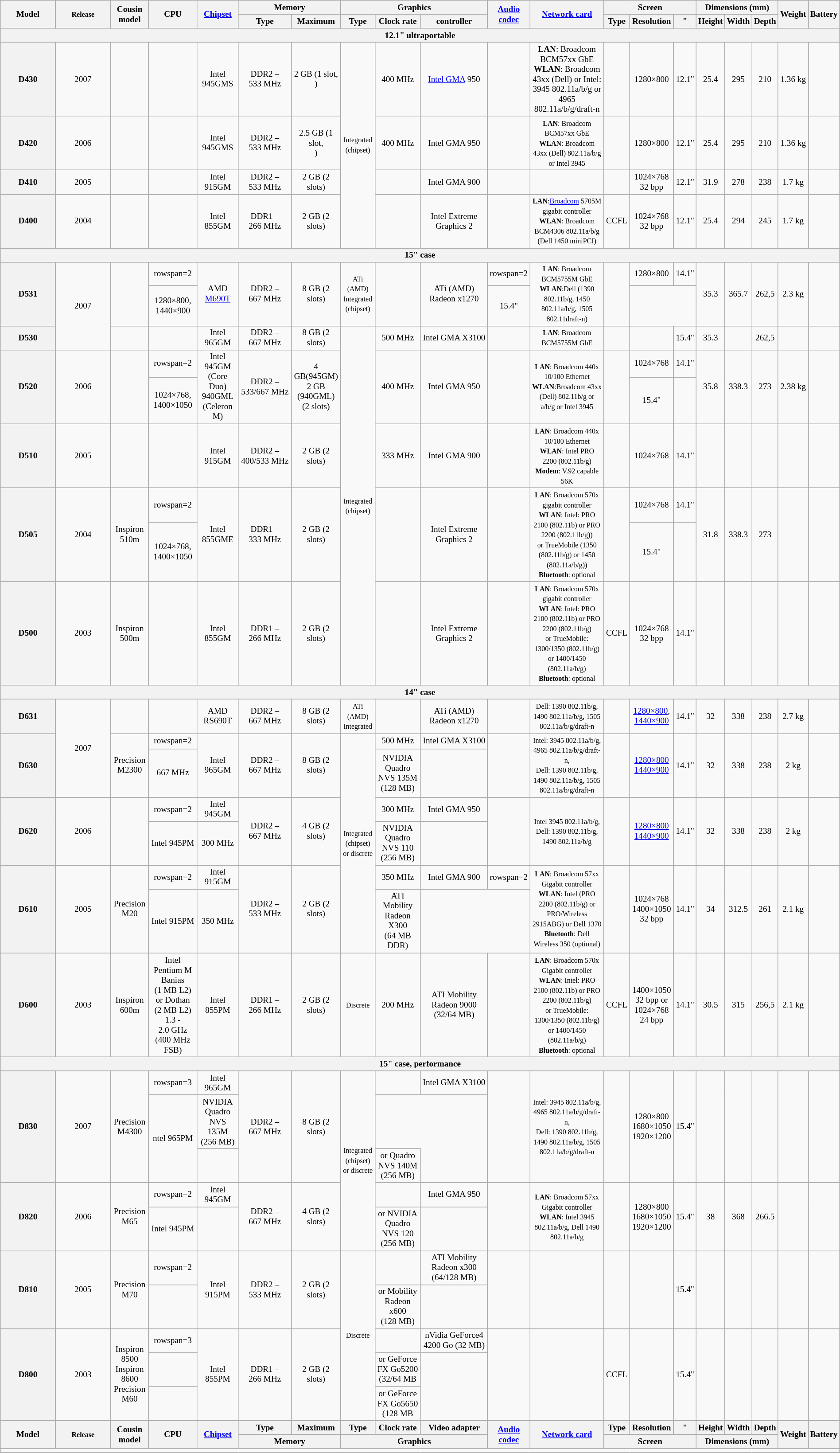<table class="wikitable" style="font-size: 80%; text-align: center; width: 100%;">
<tr>
<th rowspan=2 style="width:6em">Model</th>
<th rowspan=2 style="width:6em"><small>Release</small></th>
<th rowspan=2>Cousin model</th>
<th rowspan=2>CPU</th>
<th rowspan=2><a href='#'>Chipset</a></th>
<th colspan=2>Memory</th>
<th colspan="3">Graphics</th>
<th rowspan=2><a href='#'>Audio codec</a></th>
<th rowspan=2><a href='#'>Network card</a></th>
<th colspan=3>Screen</th>
<th colspan="3">Dimensions (mm)</th>
<th rowspan="2">Weight</th>
<th rowspan="2">Battery</th>
</tr>
<tr>
<th>Type</th>
<th>Maximum</th>
<th>Type</th>
<th>Clock rate</th>
<th style="width:8%">controller</th>
<th>Type</th>
<th>Resolution</th>
<th>"</th>
<th>Height</th>
<th>Width</th>
<th>Depth</th>
</tr>
<tr>
<th colspan="20">12.1" ultraportable</th>
</tr>
<tr>
<th>D430</th>
<td>2007</td>
<td></td>
<td></td>
<td>Intel 945GMS</td>
<td>DDR2 – 533 MHz</td>
<td>2 GB (1 slot, <br>)</td>
<td rowspan=4><small>Integrated (chipset)</small></td>
<td>400 MHz</td>
<td><a href='#'>Intel GMA</a> 950</td>
<td></td>
<td><strong>LAN</strong>: Broadcom BCM57xx GbE<br><strong>WLAN</strong>: Broadcom 43xx (Dell) or Intel: 3945 802.11a/b/g or 4965 802.11a/b/g/draft-n</td>
<td></td>
<td>1280×800</td>
<td>12.1"</td>
<td>25.4</td>
<td>295</td>
<td>210</td>
<td>1.36 kg</td>
<td></td>
</tr>
<tr>
<th>D420</th>
<td>2006</td>
<td></td>
<td></td>
<td>Intel 945GMS</td>
<td>DDR2 – 533 MHz</td>
<td>2.5 GB (1 slot, <br>)</td>
<td>400 MHz</td>
<td>Intel GMA 950</td>
<td></td>
<td><small><strong>LAN</strong>: Broadcom BCM57xx GbE<br><strong>WLAN</strong>: Broadcom 43xx (Dell) 802.11a/b/g or Intel 3945</small></td>
<td></td>
<td>1280×800</td>
<td>12.1"</td>
<td>25.4</td>
<td>295</td>
<td>210</td>
<td>1.36 kg</td>
<td></td>
</tr>
<tr>
<th>D410</th>
<td>2005</td>
<td></td>
<td></td>
<td>Intel 915GM</td>
<td>DDR2 – 533 MHz</td>
<td>2 GB (2 slots)</td>
<td></td>
<td>Intel GMA 900</td>
<td></td>
<td></td>
<td></td>
<td>1024×768<br>32 bpp</td>
<td>12.1"</td>
<td>31.9</td>
<td>278</td>
<td>238</td>
<td>1.7 kg</td>
<td><br></td>
</tr>
<tr>
<th>D400</th>
<td>2004</td>
<td></td>
<td></td>
<td>Intel 855GM</td>
<td>DDR1 – 266 MHz</td>
<td>2 GB (2 slots)</td>
<td></td>
<td>Intel Extreme Graphics 2</td>
<td></td>
<td><small><strong>LAN</strong>:<a href='#'>Broadcom</a> 5705M gigabit controller <br><strong>WLAN</strong>: Broadcom BCM4306 802.11a/b/g (Dell 1450 miniPCI)</small></td>
<td>CCFL</td>
<td>1024×768<br>32 bpp</td>
<td>12.1"</td>
<td>25.4</td>
<td>294</td>
<td>245</td>
<td>1.7 kg</td>
<td></td>
</tr>
<tr>
<th colspan="20">15" case</th>
</tr>
<tr>
<th rowspan=2>D531</th>
<td rowspan=3>2007</td>
<td rowspan=2></td>
<td>rowspan=2 </td>
<td rowspan=2>AMD <a href='#'>M690T</a></td>
<td rowspan=2>DDR2 – 667 MHz</td>
<td rowspan=2>8 GB (2 slots)</td>
<td rowspan=2><small>ATi (AMD) <br>Integrated (chipset)</small></td>
<td rowspan=2></td>
<td rowspan=2>ATi (AMD) Radeon x1270</td>
<td>rowspan=2 </td>
<td rowspan=2><small><strong>LAN</strong>: Broadcom BCM5755M GbE<br><strong>WLAN</strong>:Dell (1390 802.11b/g, 1450 802.11a/b/g, 1505 802.11draft-n)</small></td>
<td rowspan=2></td>
<td>1280×800</td>
<td>14.1"</td>
<td rowspan=2>35.3</td>
<td rowspan=2>365.7</td>
<td rowspan=2>262,5</td>
<td rowspan=2>2.3 kg</td>
<td rowspan=2></td>
</tr>
<tr>
<td>1280×800,<br>1440×900</td>
<td>15.4"</td>
</tr>
<tr>
<th>D530</th>
<td></td>
<td></td>
<td>Intel 965GM</td>
<td>DDR2 – 667 MHz</td>
<td>8 GB (2 slots)</td>
<td rowspan=7><small>Integrated (chipset)</small></td>
<td>500 MHz</td>
<td>Intel GMA X3100</td>
<td></td>
<td><small><strong>LAN</strong>: Broadcom BCM5755M GbE</small></td>
<td></td>
<td></td>
<td>15.4"</td>
<td>35.3</td>
<td></td>
<td>262,5</td>
<td></td>
<td></td>
</tr>
<tr>
<th rowspan=2>D520</th>
<td rowspan=2>2006</td>
<td rowspan=2></td>
<td>rowspan=2 </td>
<td rowspan=2>Intel 945GM (Core Duo)<br>940GML (Celeron M)</td>
<td rowspan=2>DDR2 – 533/667 MHz</td>
<td rowspan=2>4 GB(945GM)<br>2 GB (940GML) (2 slots)</td>
<td rowspan=2>400 MHz</td>
<td rowspan=2>Intel GMA 950</td>
<td rowspan=2></td>
<td rowspan=2><small><strong>LAN</strong>: Broadcom 440x 10/100 Ethernet<br><strong>WLAN</strong>:Broadcom 43xx (Dell) 802.11b/g or a/b/g or Intel 3945</small></td>
<td rowspan=2></td>
<td>1024×768</td>
<td>14.1"</td>
<td rowspan=2>35.8</td>
<td rowspan=2>338.3</td>
<td rowspan=2>273</td>
<td rowspan=2>2.38 kg</td>
<td rowspan=2><br></td>
</tr>
<tr>
<td>1024×768,<br>1400×1050</td>
<td>15.4"</td>
</tr>
<tr>
<th>D510</th>
<td>2005</td>
<td></td>
<td></td>
<td>Intel 915GM</td>
<td>DDR2 – 400/533 MHz</td>
<td>2 GB (2 slots)</td>
<td>333 MHz</td>
<td>Intel GMA 900</td>
<td></td>
<td><small><strong>LAN</strong>: Broadcom 440x 10/100 Ethernet <strong>WLAN</strong>: Intel PRO 2200 (802.11b/g) <strong>Modem</strong>: V.92 capable 56K</small></td>
<td></td>
<td>1024×768</td>
<td>14.1"</td>
<td></td>
<td></td>
<td></td>
<td></td>
<td><br></td>
</tr>
<tr>
<th rowspan=2>D505</th>
<td rowspan=2>2004</td>
<td rowspan=2>Inspiron 510m</td>
<td>rowspan=2 </td>
<td rowspan=2>Intel 855GME</td>
<td rowspan=2>DDR1 – 333 MHz</td>
<td rowspan=2>2 GB (2 slots)</td>
<td rowspan=2></td>
<td rowspan=2>Intel Extreme Graphics 2</td>
<td rowspan=2></td>
<td rowspan=2><small><strong>LAN</strong>: Broadcom 570x gigabit controller<br><strong>WLAN</strong>: Intel: PRO 2100 (802.11b) or PRO 2200 (802.11b/g)) <br>or TrueMobile (1350 (802.11b/g) or 1450 (802.11a/b/g))<br><strong>Bluetooth</strong>: optional</small></td>
<td rowspan=2></td>
<td>1024×768</td>
<td>14.1"</td>
<td rowspan=2>31.8</td>
<td rowspan=2>338.3</td>
<td rowspan=2>273</td>
<td rowspan=2></td>
<td rowspan=2><br></td>
</tr>
<tr>
<td>1024×768,<br>1400×1050</td>
<td>15.4"</td>
</tr>
<tr>
<th>D500</th>
<td>2003</td>
<td>Inspiron 500m</td>
<td></td>
<td>Intel 855GM</td>
<td>DDR1 – 266 MHz</td>
<td>2 GB (2 slots)</td>
<td></td>
<td>Intel Extreme Graphics 2</td>
<td></td>
<td><small><strong>LAN</strong>: Broadcom 570x gigabit controller<br><strong>WLAN</strong>: Intel: PRO 2100 (802.11b) or PRO 2200 (802.11b/g) <br>or TrueMobile: 1300/1350 (802.11b/g) or 1400/1450 (802.11a/b/g)<br><strong>Bluetooth</strong>: optional</small></td>
<td>CCFL</td>
<td>1024×768 <br>32 bpp</td>
<td>14.1"</td>
<td></td>
<td></td>
<td></td>
<td></td>
<td><br></td>
</tr>
<tr>
<th colspan="20">14" case</th>
</tr>
<tr>
<th>D631</th>
<td rowspan=3>2007</td>
<td></td>
<td></td>
<td>AMD RS690T</td>
<td>DDR2 – 667 MHz</td>
<td>8 GB (2 slots)</td>
<td><small>ATi (AMD) Integrated</small></td>
<td></td>
<td>ATi (AMD) Radeon x1270</td>
<td></td>
<td><small>Dell: 1390 802.11b/g, 1490 802.11a/b/g, 1505 802.11a/b/g/draft-n</small></td>
<td></td>
<td><a href='#'>1280×800</a>, <a href='#'>1440×900</a></td>
<td>14.1"</td>
<td>32</td>
<td>338</td>
<td>238</td>
<td>2.7 kg</td>
<td></td>
</tr>
<tr>
<th rowspan=2>D630</th>
<td rowspan=2>Precision M2300</td>
<td>rowspan=2 </td>
<td rowspan=2>Intel 965GM</td>
<td rowspan=2>DDR2 – 667 MHz</td>
<td rowspan=2>8 GB (2 slots)</td>
<td rowspan=6><small>Integrated (chipset)<br>or discrete</small></td>
<td>500 MHz</td>
<td>Intel GMA X3100</td>
<td rowspan=2></td>
<td rowspan=2><small>Intel: 3945 802.11a/b/g, 4965 802.11a/b/g/draft-n, <br>Dell: 1390 802.11b/g, 1490 802.11a/b/g, 1505 802.11a/b/g/draft-n</small></td>
<td rowspan=2></td>
<td rowspan=2><a href='#'>1280×800</a> <a href='#'>1440×900</a></td>
<td rowspan=2>14.1"</td>
<td rowspan=2>32</td>
<td rowspan=2>338</td>
<td rowspan=2>238</td>
<td rowspan=2>2 kg</td>
<td rowspan=2></td>
</tr>
<tr>
<td>667 MHz</td>
<td>NVIDIA Quadro NVS 135M (128 MB)</td>
</tr>
<tr>
<th rowspan=2>D620</th>
<td rowspan=2>2006</td>
<td rowspan=2></td>
<td>rowspan=2 </td>
<td>Intel 945GM</td>
<td rowspan=2>DDR2 – 667 MHz</td>
<td rowspan=2>4 GB (2 slots)</td>
<td>300 MHz</td>
<td>Intel GMA 950</td>
<td rowspan=2></td>
<td rowspan=2><small>Intel 3945 802.11a/b/g, Dell: 1390 802.11b/g, 1490 802.11a/b/g</small></td>
<td rowspan=2></td>
<td rowspan=2><a href='#'>1280×800</a> <a href='#'>1440×900</a></td>
<td rowspan=2>14.1"</td>
<td rowspan=2>32</td>
<td rowspan=2>338</td>
<td rowspan=2>238</td>
<td rowspan=2>2 kg</td>
<td rowspan=2><br></td>
</tr>
<tr>
<td>Intel 945PM</td>
<td>300 MHz</td>
<td>NVIDIA Quadro NVS 110 (256 MB)</td>
</tr>
<tr>
<th rowspan=2>D610</th>
<td rowspan=2>2005</td>
<td rowspan=2>Precision M20</td>
<td>rowspan=2 </td>
<td>Intel 915GM</td>
<td rowspan=2>DDR2 – 533 MHz</td>
<td rowspan=2>2 GB (2 slots)</td>
<td>350 MHz</td>
<td>Intel GMA 900</td>
<td>rowspan=2 </td>
<td rowspan=2><small><strong>LAN</strong>: Broadcom 57xx Gigabit controller<br><strong>WLAN</strong>: Intel (PRO 2200 (802.11b/g) or PRO/Wireless 2915ABG) or Dell 1370<br><strong>Bluetooth</strong>: Dell Wireless 350 (optional)</small></td>
<td rowspan=2></td>
<td rowspan=2>1024×768 1400×1050<br>32 bpp</td>
<td rowspan=2>14.1"</td>
<td rowspan=2>34</td>
<td rowspan=2>312.5</td>
<td rowspan=2>261</td>
<td rowspan=2>2.1 kg</td>
<td rowspan=2><br></td>
</tr>
<tr>
<td>Intel 915PM</td>
<td>350 MHz</td>
<td>ATI Mobility Radeon X300 (64 MB DDR)</td>
</tr>
<tr>
<th>D600<br></th>
<td>2003</td>
<td>Inspiron 600m</td>
<td>Intel Pentium M Banias (1 MB L2)<br>or Dothan (2 MB L2) 1.3 - 2.0 GHz (400 MHz FSB)</td>
<td>Intel 855PM</td>
<td>DDR1 – 266 MHz</td>
<td>2 GB (2 slots)</td>
<td><small>Discrete</small></td>
<td>200 MHz</td>
<td>ATI Mobility Radeon 9000 (32/64 MB)</td>
<td></td>
<td><small><strong>LAN</strong>: Broadcom 570x Gigabit controller<br><strong>WLAN</strong>: Intel: PRO 2100 (802.11b) or PRO 2200 (802.11b/g) <br>or TrueMobile: 1300/1350 (802.11b/g) or 1400/1450 (802.11a/b/g)<br><strong>Bluetooth</strong>: optional</small></td>
<td>CCFL</td>
<td>1400×1050 <br>32 bpp or<br>1024×768 <br>24 bpp</td>
<td>14.1"</td>
<td>30.5</td>
<td>315</td>
<td>256,5</td>
<td>2.1 kg</td>
<td><br></td>
</tr>
<tr>
<th colspan="20">15" case, performance</th>
</tr>
<tr>
<th rowspan=3>D830</th>
<td rowspan=3>2007</td>
<td rowspan=3>Precision M4300</td>
<td>rowspan=3 </td>
<td>Intel 965GM</td>
<td rowspan=3>DDR2 – 667 MHz</td>
<td rowspan=3>8 GB (2 slots)</td>
<td rowspan=5><small>Integrated (chipset)<br>or discrete</small></td>
<td></td>
<td>Intel GMA X3100</td>
<td rowspan=3></td>
<td rowspan=3><small>Intel: 3945 802.11a/b/g, 4965 802.11a/b/g/draft-n, <br>Dell: 1390 802.11b/g, 1490 802.11a/b/g, 1505 802.11a/b/g/draft-n</small></td>
<td rowspan=3></td>
<td rowspan=3>1280×800<br>1680×1050<br>1920×1200</td>
<td rowspan=3>15.4"</td>
<td rowspan=3></td>
<td rowspan=3></td>
<td rowspan=3></td>
<td rowspan=3></td>
<td rowspan=3></td>
</tr>
<tr>
<td rowspan=2>ntel 965PM</td>
<td>NVIDIA Quadro NVS 135M (256 MB)</td>
</tr>
<tr>
<td></td>
<td>or Quadro NVS 140M (256 MB)</td>
</tr>
<tr>
<th rowspan=2>D820</th>
<td rowspan=2>2006</td>
<td rowspan=2>Precision M65</td>
<td>rowspan=2 </td>
<td>Intel 945GM</td>
<td rowspan=2>DDR2 – 667 MHz</td>
<td rowspan=2>4 GB (2 slots)</td>
<td></td>
<td>Intel GMA 950</td>
<td rowspan=2></td>
<td rowspan=2><small><strong>LAN</strong>: Broadcom 57xx Gigabit controller<br><strong>WLAN</strong>: Intel 3945 802.11a/b/g, Dell 1490 802.11a/b/g</small></td>
<td rowspan=2></td>
<td rowspan=2>1280×800<br>1680×1050 1920×1200</td>
<td rowspan=2>15.4"</td>
<td rowspan=2>38</td>
<td rowspan=2>368</td>
<td rowspan=2>266.5</td>
<td rowspan=2></td>
<td rowspan=2></td>
</tr>
<tr>
<td>Intel 945PM</td>
<td></td>
<td>or NVIDIA Quadro NVS 120 (256 MB)</td>
</tr>
<tr>
<th rowspan=2>D810</th>
<td rowspan=2>2005</td>
<td rowspan=2>Precision M70</td>
<td>rowspan=2 </td>
<td rowspan=2>Intel 915PM</td>
<td rowspan=2>DDR2 – 533 MHz</td>
<td rowspan=2>2 GB (2 slots)</td>
<td rowspan=5><small>Discrete</small></td>
<td></td>
<td>ATI Mobility Radeon x300 (64/128 MB)</td>
<td rowspan=2></td>
<td rowspan=2></td>
<td rowspan=2></td>
<td rowspan=2></td>
<td rowspan=2>15.4"</td>
<td rowspan=2></td>
<td rowspan=2></td>
<td rowspan=2></td>
<td rowspan=2></td>
<td rowspan=2><br></td>
</tr>
<tr>
<td></td>
<td>or Mobility Radeon x600 (128 MB)</td>
</tr>
<tr>
<th rowspan=3>D800</th>
<td rowspan=3>2003</td>
<td rowspan=3>Inspiron 8500<br>Inspiron 8600 Precision M60</td>
<td>rowspan=3 </td>
<td rowspan=3>Intel 855PM</td>
<td rowspan=3>DDR1 – 266 MHz</td>
<td rowspan=3>2 GB (2 slots)</td>
<td></td>
<td>nVidia GeForce4 4200 Go (32 MB)</td>
<td rowspan=3></td>
<td rowspan=3></td>
<td rowspan=3>CCFL</td>
<td rowspan=3></td>
<td rowspan=3>15.4"</td>
<td rowspan=3></td>
<td rowspan=3></td>
<td rowspan=3></td>
<td rowspan=3></td>
<td rowspan=3><br></td>
</tr>
<tr>
<td></td>
<td>or GeForce FX Go5200 (32/64 MB</td>
</tr>
<tr>
<td></td>
<td>or GeForce FX Go5650 (128 MB</td>
</tr>
<tr>
<th rowspan=2 style="width:6em">Model</th>
<th rowspan=2 style="width:6em"><small>Release</small></th>
<th rowspan=2>Cousin model</th>
<th rowspan=2>CPU</th>
<th rowspan=2><a href='#'>Chipset</a></th>
<th>Type</th>
<th>Maximum</th>
<th>Type</th>
<th>Clock rate</th>
<th>Video adapter</th>
<th rowspan=2><a href='#'>Audio codec</a></th>
<th rowspan=2><a href='#'>Network card</a></th>
<th>Type</th>
<th>Resolution</th>
<th>"</th>
<th>Height</th>
<th>Width</th>
<th>Depth</th>
<th rowspan="2">Weight</th>
<th rowspan="2">Battery</th>
</tr>
<tr>
<th colspan=2>Memory</th>
<th colspan="3">Graphics</th>
<th colspan=3>Screen</th>
<th colspan="3">Dimensions (mm)</th>
</tr>
<tr>
<td colspan="20"></td>
</tr>
</table>
